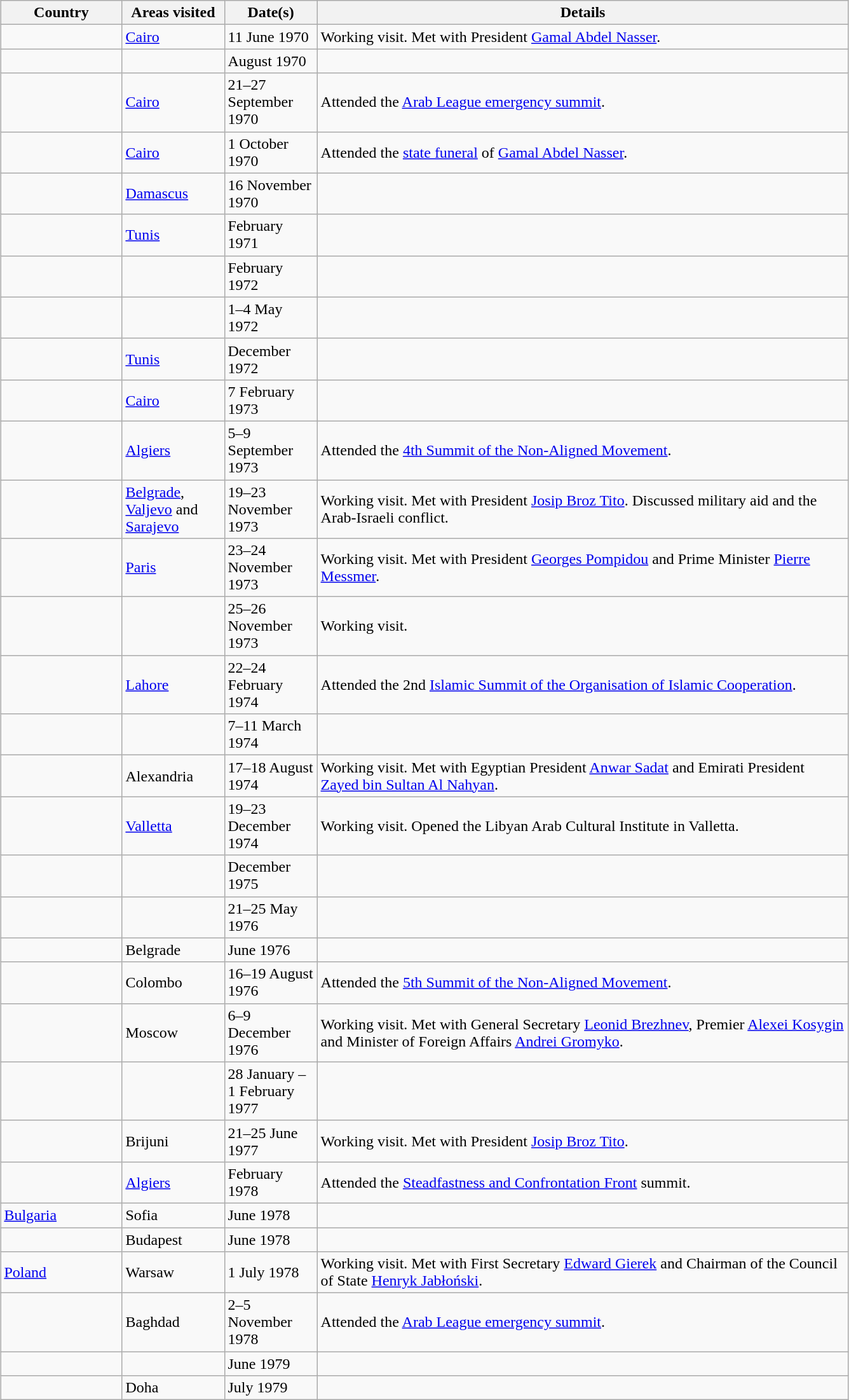<table class="wikitable sortable outercollapse" style="margin: 1em auto 1em auto">
<tr>
<th width=120>Country</th>
<th width=100>Areas visited</th>
<th width=90>Date(s)</th>
<th style="width:550px;" class="unsortable">Details</th>
</tr>
<tr>
<td></td>
<td><a href='#'>Cairo</a></td>
<td>11 June 1970</td>
<td>Working visit. Met with President <a href='#'>Gamal Abdel Nasser</a>.</td>
</tr>
<tr>
<td></td>
<td></td>
<td>August 1970</td>
<td></td>
</tr>
<tr>
<td></td>
<td><a href='#'>Cairo</a></td>
<td>21–27 September 1970</td>
<td>Attended the <a href='#'>Arab League emergency summit</a>.</td>
</tr>
<tr>
<td></td>
<td><a href='#'>Cairo</a></td>
<td>1 October 1970</td>
<td>Attended the <a href='#'>state funeral</a> of <a href='#'>Gamal Abdel Nasser</a>.</td>
</tr>
<tr>
<td></td>
<td><a href='#'>Damascus</a></td>
<td>16 November 1970</td>
<td></td>
</tr>
<tr>
<td></td>
<td><a href='#'>Tunis</a></td>
<td>February 1971</td>
<td></td>
</tr>
<tr>
<td></td>
<td></td>
<td>February 1972</td>
<td></td>
</tr>
<tr>
<td></td>
<td></td>
<td>1–4 May 1972</td>
<td></td>
</tr>
<tr>
<td></td>
<td><a href='#'>Tunis</a></td>
<td>December 1972</td>
<td></td>
</tr>
<tr>
<td></td>
<td><a href='#'>Cairo</a></td>
<td>7 February 1973</td>
<td></td>
</tr>
<tr>
<td></td>
<td><a href='#'>Algiers</a></td>
<td>5–9 September 1973</td>
<td>Attended the <a href='#'>4th Summit of the Non-Aligned Movement</a>.</td>
</tr>
<tr>
<td></td>
<td><a href='#'>Belgrade</a>, <a href='#'>Valjevo</a> and <a href='#'>Sarajevo</a></td>
<td>19–23 November 1973</td>
<td>Working visit. Met with President <a href='#'>Josip Broz Tito</a>. Discussed military aid and the Arab-Israeli conflict.</td>
</tr>
<tr>
<td></td>
<td><a href='#'>Paris</a></td>
<td>23–24 November 1973</td>
<td>Working visit. Met with President <a href='#'>Georges Pompidou</a> and Prime Minister <a href='#'>Pierre Messmer</a>.</td>
</tr>
<tr>
<td></td>
<td></td>
<td>25–26 November 1973</td>
<td>Working visit.</td>
</tr>
<tr>
<td></td>
<td><a href='#'>Lahore</a></td>
<td>22–24 February 1974</td>
<td>Attended the 2nd <a href='#'>Islamic Summit of the Organisation of Islamic Cooperation</a>.</td>
</tr>
<tr>
<td></td>
<td></td>
<td>7–11 March 1974</td>
<td></td>
</tr>
<tr>
<td></td>
<td>Alexandria</td>
<td>17–18 August 1974</td>
<td>Working visit. Met with Egyptian President <a href='#'>Anwar Sadat</a> and Emirati President <a href='#'>Zayed bin Sultan Al Nahyan</a>.</td>
</tr>
<tr>
<td></td>
<td><a href='#'>Valletta</a></td>
<td>19–23 December 1974</td>
<td>Working visit. Opened the Libyan Arab Cultural Institute in Valletta.</td>
</tr>
<tr>
<td></td>
<td></td>
<td>December 1975</td>
<td></td>
</tr>
<tr>
<td></td>
<td></td>
<td>21–25 May 1976</td>
<td></td>
</tr>
<tr>
<td></td>
<td>Belgrade</td>
<td>June 1976</td>
<td></td>
</tr>
<tr>
<td></td>
<td>Colombo</td>
<td>16–19 August 1976</td>
<td>Attended the <a href='#'>5th Summit of the Non-Aligned Movement</a>.</td>
</tr>
<tr>
<td></td>
<td>Moscow</td>
<td>6–9 December 1976</td>
<td>Working visit. Met with General Secretary <a href='#'>Leonid Brezhnev</a>, Premier <a href='#'>Alexei Kosygin</a> and Minister of Foreign Affairs <a href='#'>Andrei Gromyko</a>.</td>
</tr>
<tr>
<td></td>
<td></td>
<td>28 January – 1 February 1977</td>
<td></td>
</tr>
<tr>
<td></td>
<td>Brijuni</td>
<td>21–25 June 1977</td>
<td>Working visit. Met with President <a href='#'>Josip Broz Tito</a>.</td>
</tr>
<tr>
<td></td>
<td><a href='#'>Algiers</a></td>
<td>February 1978</td>
<td>Attended the <a href='#'>Steadfastness and Confrontation Front</a> summit.</td>
</tr>
<tr>
<td> <a href='#'>Bulgaria</a></td>
<td>Sofia</td>
<td>June 1978</td>
<td></td>
</tr>
<tr>
<td></td>
<td>Budapest</td>
<td>June 1978</td>
<td></td>
</tr>
<tr>
<td> <a href='#'>Poland</a></td>
<td>Warsaw</td>
<td>1 July 1978</td>
<td>Working visit. Met with First Secretary <a href='#'>Edward Gierek</a> and Chairman of the Council of State <a href='#'>Henryk Jabłoński</a>.</td>
</tr>
<tr>
<td></td>
<td>Baghdad</td>
<td>2–5 November 1978</td>
<td>Attended the <a href='#'>Arab League emergency summit</a>.</td>
</tr>
<tr>
<td></td>
<td></td>
<td>June 1979</td>
<td></td>
</tr>
<tr>
<td></td>
<td>Doha</td>
<td>July 1979</td>
<td></td>
</tr>
</table>
